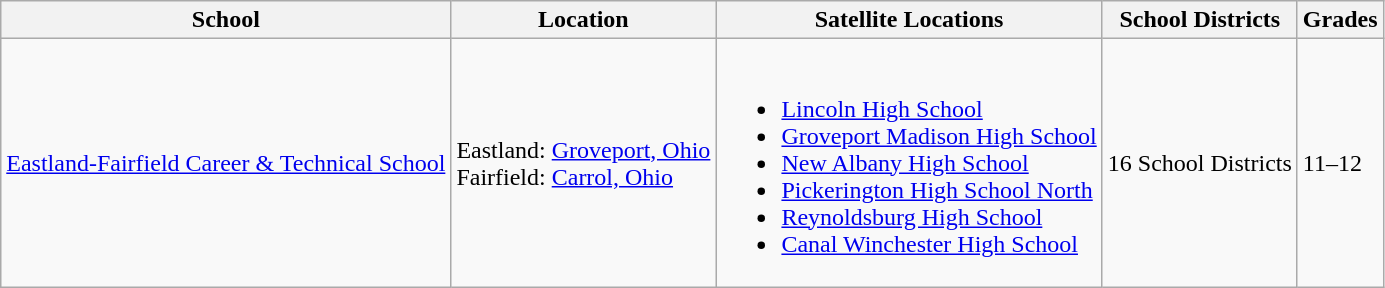<table class="wikitable">
<tr>
<th>School</th>
<th>Location</th>
<th>Satellite Locations</th>
<th>School Districts</th>
<th>Grades</th>
</tr>
<tr>
<td><a href='#'>Eastland-Fairfield Career & Technical School</a></td>
<td>Eastland: <a href='#'>Groveport, Ohio</a><br>Fairfield: <a href='#'>Carrol, Ohio</a></td>
<td><br><ul><li><a href='#'>Lincoln High School</a></li><li><a href='#'>Groveport Madison High School</a></li><li><a href='#'>New Albany High School</a></li><li><a href='#'>Pickerington High School North</a></li><li><a href='#'>Reynoldsburg High School</a></li><li><a href='#'>Canal Winchester High School</a></li></ul></td>
<td>16 School Districts</td>
<td>11–12</td>
</tr>
</table>
